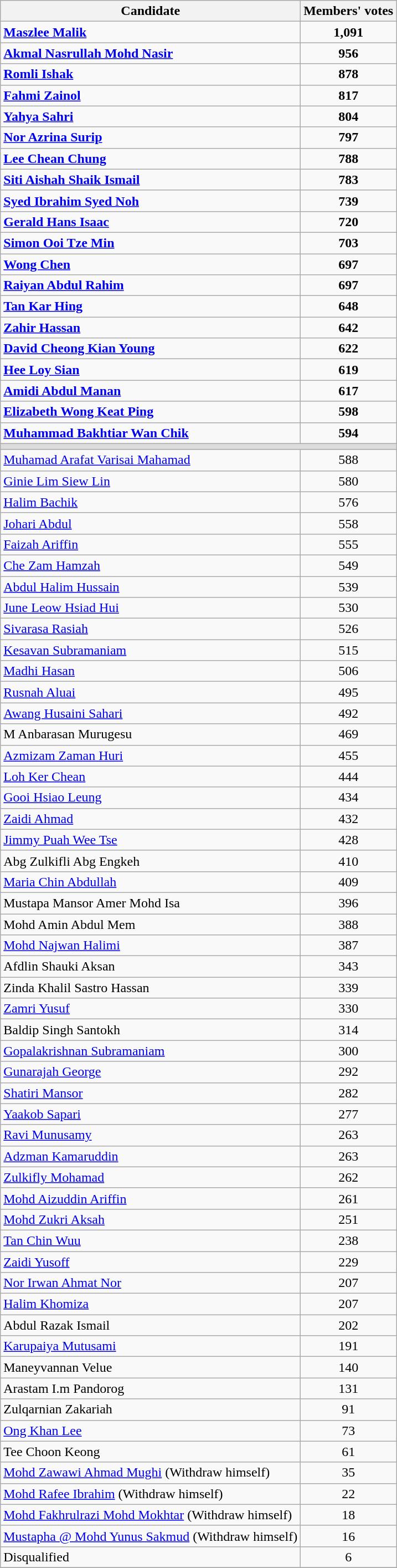<table class="wikitable" style="text-align:center">
<tr>
<th>Candidate</th>
<th>Members' votes</th>
</tr>
<tr>
<td align=left><strong><a href='#'>Maszlee Malik</a></strong></td>
<td><strong>1,091</strong></td>
</tr>
<tr>
<td align=left><strong><a href='#'>Akmal Nasrullah Mohd Nasir</a></strong></td>
<td><strong>956</strong></td>
</tr>
<tr>
<td align=left><strong><a href='#'>Romli Ishak</a></strong></td>
<td><strong>878</strong></td>
</tr>
<tr>
<td align=left><strong><a href='#'>Fahmi Zainol</a></strong></td>
<td><strong>817</strong></td>
</tr>
<tr>
<td align=left><strong><a href='#'>Yahya Sahri</a></strong></td>
<td><strong>804</strong></td>
</tr>
<tr>
<td align=left><strong><a href='#'>Nor Azrina Surip</a></strong></td>
<td><strong>797</strong></td>
</tr>
<tr>
<td align=left><strong><a href='#'>Lee Chean Chung</a></strong></td>
<td><strong>788</strong></td>
</tr>
<tr>
<td align=left><strong><a href='#'>Siti Aishah Shaik Ismail</a></strong></td>
<td><strong>783</strong></td>
</tr>
<tr>
<td align=left><strong><a href='#'>Syed Ibrahim Syed Noh</a></strong></td>
<td><strong>739</strong></td>
</tr>
<tr>
<td align=left><strong><a href='#'>Gerald Hans Isaac</a></strong></td>
<td><strong>720</strong></td>
</tr>
<tr>
<td align=left><strong><a href='#'>Simon Ooi Tze Min</a></strong></td>
<td><strong>703</strong></td>
</tr>
<tr>
<td align=left><strong><a href='#'>Wong Chen</a></strong></td>
<td><strong>697</strong></td>
</tr>
<tr>
<td align=left><strong><a href='#'>Raiyan Abdul Rahim</a></strong></td>
<td><strong>697</strong></td>
</tr>
<tr>
<td align=left><strong><a href='#'>Tan Kar Hing</a></strong></td>
<td><strong>648</strong></td>
</tr>
<tr>
<td align=left><strong><a href='#'>Zahir Hassan</a></strong></td>
<td><strong>642</strong></td>
</tr>
<tr>
<td align=left><strong><a href='#'>David Cheong Kian Young</a></strong></td>
<td><strong>622</strong></td>
</tr>
<tr>
<td align=left><strong><a href='#'>Hee Loy Sian</a></strong></td>
<td><strong>619</strong></td>
</tr>
<tr>
<td align=left><strong><a href='#'>Amidi Abdul Manan</a></strong></td>
<td><strong>617</strong></td>
</tr>
<tr>
<td align=left><strong><a href='#'>Elizabeth Wong Keat Ping</a></strong></td>
<td><strong>598</strong></td>
</tr>
<tr>
<td align=left><strong><a href='#'>Muhammad Bakhtiar Wan Chik</a></strong></td>
<td><strong>594</strong></td>
</tr>
<tr>
<td colspan=3 bgcolor=dcdcdc></td>
</tr>
<tr>
<td align=left><a href='#'>Muhamad Arafat Varisai Mahamad</a></td>
<td>588</td>
</tr>
<tr>
<td align=left><a href='#'>Ginie Lim Siew Lin</a></td>
<td>580</td>
</tr>
<tr>
<td align=left><a href='#'>Halim Bachik</a></td>
<td>576</td>
</tr>
<tr>
<td align=left><a href='#'>Johari Abdul</a></td>
<td>558</td>
</tr>
<tr>
<td align=left><a href='#'>Faizah Ariffin</a></td>
<td>555</td>
</tr>
<tr>
<td align=left><a href='#'>Che Zam Hamzah</a></td>
<td>549</td>
</tr>
<tr>
<td align=left><a href='#'>Abdul Halim Hussain</a></td>
<td>539</td>
</tr>
<tr>
<td align=left><a href='#'>June Leow Hsiad Hui</a></td>
<td>530</td>
</tr>
<tr>
<td align=left><a href='#'>Sivarasa Rasiah</a></td>
<td>526</td>
</tr>
<tr>
<td align=left><a href='#'>Kesavan Subramaniam</a></td>
<td>515</td>
</tr>
<tr>
<td align=left><a href='#'>Madhi Hasan</a></td>
<td>506</td>
</tr>
<tr>
<td align=left><a href='#'>Rusnah Aluai</a></td>
<td>495</td>
</tr>
<tr>
<td align=left><a href='#'>Awang Husaini Sahari</a></td>
<td>492</td>
</tr>
<tr>
<td align=left>M Anbarasan Murugesu</td>
<td>469</td>
</tr>
<tr>
<td align=left><a href='#'>Azmizam Zaman Huri</a></td>
<td>455</td>
</tr>
<tr>
<td align=left><a href='#'>Loh Ker Chean</a></td>
<td>444</td>
</tr>
<tr>
<td align=left><a href='#'>Gooi Hsiao Leung</a></td>
<td>434</td>
</tr>
<tr>
<td align=left><a href='#'>Zaidi Ahmad</a></td>
<td>432</td>
</tr>
<tr>
<td align=left><a href='#'>Jimmy Puah Wee Tse</a></td>
<td>428</td>
</tr>
<tr>
<td align=left>Abg Zulkifli Abg Engkeh</td>
<td>410</td>
</tr>
<tr>
<td align=left><a href='#'>Maria Chin Abdullah</a></td>
<td>409</td>
</tr>
<tr>
<td align=left>Mustapa Mansor Amer Mohd Isa</td>
<td>396</td>
</tr>
<tr>
<td align=left>Mohd Amin Abdul Mem</td>
<td>388</td>
</tr>
<tr>
<td align=left><a href='#'>Mohd Najwan Halimi</a></td>
<td>387</td>
</tr>
<tr>
<td align=left>Afdlin Shauki Aksan</td>
<td>343</td>
</tr>
<tr>
<td align=left>Zinda Khalil Sastro Hassan</td>
<td>339</td>
</tr>
<tr>
<td align=left><a href='#'>Zamri Yusuf</a></td>
<td>330</td>
</tr>
<tr>
<td align=left>Baldip Singh Santokh</td>
<td>314</td>
</tr>
<tr>
<td align=left><a href='#'>Gopalakrishnan Subramaniam</a></td>
<td>300</td>
</tr>
<tr>
<td align=left><a href='#'>Gunarajah George</a></td>
<td>292</td>
</tr>
<tr>
<td align=left><a href='#'>Shatiri Mansor</a></td>
<td>282</td>
</tr>
<tr>
<td align=left><a href='#'>Yaakob Sapari</a></td>
<td>277</td>
</tr>
<tr>
<td align=left><a href='#'>Ravi Munusamy</a></td>
<td>263</td>
</tr>
<tr>
<td align=left><a href='#'>Adzman Kamaruddin</a></td>
<td>263</td>
</tr>
<tr>
<td align=left><a href='#'>Zulkifly Mohamad</a></td>
<td>262</td>
</tr>
<tr>
<td align=left><a href='#'>Mohd Aizuddin Ariffin</a></td>
<td>261</td>
</tr>
<tr>
<td align=left><a href='#'>Mohd Zukri Aksah</a></td>
<td>251</td>
</tr>
<tr>
<td align=left><a href='#'>Tan Chin Wuu</a></td>
<td>238</td>
</tr>
<tr>
<td align=left><a href='#'>Zaidi Yusoff</a></td>
<td>229</td>
</tr>
<tr>
<td align=left><a href='#'>Nor Irwan Ahmat Nor</a></td>
<td>207</td>
</tr>
<tr>
<td align=left><a href='#'>Halim Khomiza</a></td>
<td>207</td>
</tr>
<tr>
<td align=left>Abdul Razak Ismail</td>
<td>202</td>
</tr>
<tr>
<td align=left><a href='#'>Karupaiya Mutusami</a></td>
<td>191</td>
</tr>
<tr>
<td align=left>Maneyvannan Velue</td>
<td>140</td>
</tr>
<tr>
<td align=left>Arastam I.m Pandorog</td>
<td>131</td>
</tr>
<tr>
<td align=left>Zulqarnian Zakariah</td>
<td>91</td>
</tr>
<tr>
<td align=left><a href='#'>Ong Khan Lee</a></td>
<td>73</td>
</tr>
<tr>
<td align=left>Tee Choon Keong</td>
<td>61</td>
</tr>
<tr>
<td align=left><a href='#'>Mohd Zawawi Ahmad Mughi</a> (Withdraw himself)</td>
<td>35</td>
</tr>
<tr>
<td align=left><a href='#'>Mohd Rafee Ibrahim</a> (Withdraw himself)</td>
<td>22</td>
</tr>
<tr>
<td align=left><a href='#'>Mohd Fakhrulrazi Mohd Mokhtar</a> (Withdraw himself)</td>
<td>18</td>
</tr>
<tr>
<td align=left><a href='#'>Mustapha @ Mohd Yunus Sakmud</a> (Withdraw himself)</td>
<td>16</td>
</tr>
<tr>
<td align=left>Disqualified</td>
<td>6</td>
</tr>
<tr>
</tr>
</table>
